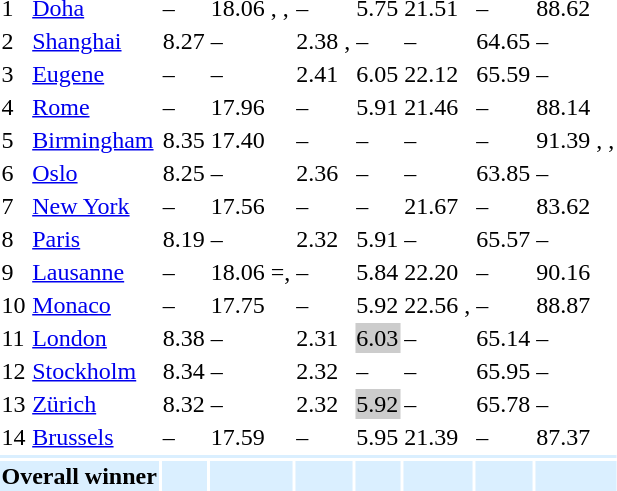<table>
<tr>
<td>1</td>
<td align=left><a href='#'>Doha</a></td>
<td>–</td>
<td> 18.06 , , </td>
<td>–</td>
<td> 5.75 </td>
<td> 21.51</td>
<td>–</td>
<td> 88.62 </td>
</tr>
<tr>
<td>2</td>
<td align=left><a href='#'>Shanghai</a></td>
<td> 8.27</td>
<td>–</td>
<td> 2.38 , </td>
<td>–</td>
<td>–</td>
<td> 64.65</td>
<td>–</td>
</tr>
<tr>
<td>3</td>
<td align=left><a href='#'>Eugene</a></td>
<td>–</td>
<td>–</td>
<td> 2.41 </td>
<td> 6.05 </td>
<td> 22.12</td>
<td> 65.59</td>
<td>–</td>
</tr>
<tr>
<td>4</td>
<td align=left><a href='#'>Rome</a></td>
<td>–</td>
<td> 17.96 </td>
<td>–</td>
<td> 5.91</td>
<td> 21.46</td>
<td>–</td>
<td> 88.14</td>
</tr>
<tr>
<td>5</td>
<td align=left><a href='#'>Birmingham</a></td>
<td> 8.35 </td>
<td> 17.40</td>
<td>–</td>
<td>–</td>
<td>–</td>
<td>–</td>
<td> 91.39 , , </td>
</tr>
<tr>
<td>6</td>
<td align=left><a href='#'>Oslo</a></td>
<td> 8.25</td>
<td>–</td>
<td> 2.36</td>
<td>–</td>
<td>–</td>
<td> 63.85</td>
<td>–</td>
</tr>
<tr>
<td>7</td>
<td align=left><a href='#'>New York</a></td>
<td>–</td>
<td> 17.56</td>
<td>–</td>
<td>–</td>
<td> 21.67</td>
<td>–</td>
<td> 83.62</td>
</tr>
<tr>
<td>8</td>
<td align=left><a href='#'>Paris</a></td>
<td> 8.19</td>
<td>–</td>
<td> 2.32</td>
<td> 5.91 </td>
<td>–</td>
<td> 65.57</td>
<td>–</td>
</tr>
<tr>
<td>9</td>
<td align=left><a href='#'>Lausanne</a></td>
<td>–</td>
<td> 18.06 =, </td>
<td>–</td>
<td> 5.84</td>
<td> 22.20 </td>
<td>–</td>
<td> 90.16</td>
</tr>
<tr>
<td>10</td>
<td align=left><a href='#'>Monaco</a></td>
<td>–</td>
<td> 17.75 </td>
<td>–</td>
<td> 5.92</td>
<td> 22.56 , </td>
<td>–</td>
<td> 88.87</td>
</tr>
<tr>
<td>11</td>
<td align=left><a href='#'>London</a></td>
<td> 8.38</td>
<td>–</td>
<td> 2.31</td>
<td style="background:#ccc;"> 6.03 </td>
<td>–</td>
<td> 65.14</td>
<td>–</td>
</tr>
<tr>
<td>12</td>
<td align=left><a href='#'>Stockholm</a></td>
<td> 8.34</td>
<td>–</td>
<td> 2.32</td>
<td>–</td>
<td>–</td>
<td> 65.95 </td>
<td>–</td>
</tr>
<tr>
<td>13</td>
<td align=left><a href='#'>Zürich</a></td>
<td> 8.32</td>
<td>–</td>
<td> 2.32</td>
<td style="background:#ccc;"> 5.92 </td>
<td>–</td>
<td> 65.78</td>
<td>–</td>
</tr>
<tr>
<td>14</td>
<td align=left><a href='#'>Brussels</a></td>
<td>–</td>
<td> 17.59</td>
<td>–</td>
<td> 5.95</td>
<td> 21.39</td>
<td>–</td>
<td> 87.37</td>
</tr>
<tr>
<td colspan="9" style="background:#daefff;"></td>
</tr>
<tr style="background:#daefff;">
<td colspan="2"><strong>Overall winner</strong></td>
<td></td>
<td></td>
<td></td>
<td></td>
<td></td>
<td></td>
<td></td>
</tr>
</table>
